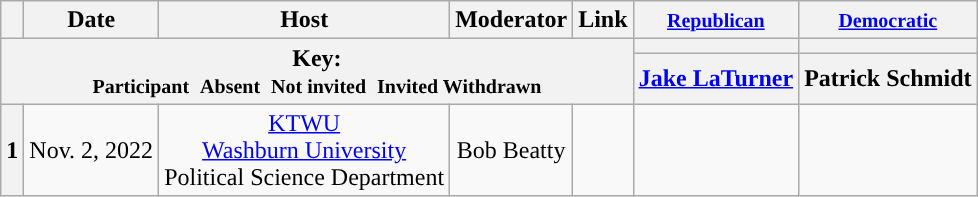<table class="wikitable" style="text-align:center;">
<tr>
<th scope="col"></th>
<th scope="col">Date</th>
<th scope="col">Host</th>
<th scope="col">Moderator</th>
<th scope="col">Link</th>
<th scope="col"><small><a href='#'>Republican</a></small></th>
<th scope="col"><small><a href='#'>Democratic</a></small></th>
</tr>
<tr>
<th colspan="5" rowspan="2">Key:<br> <small>Participant </small>  <small>Absent </small>  <small>Not invited </small>  <small>Invited  Withdrawn</small></th>
<th scope="col" style="background:"></th>
<th scope="col" style="background:"></th>
</tr>
<tr>
<th scope="col"><a href='#'>Jake LaTurner</a></th>
<th scope="col">Patrick Schmidt</th>
</tr>
<tr>
<th>1</th>
<td style="white-space:nowrap;">Nov. 2, 2022</td>
<td style="white-space:nowrap;"><a href='#'>KTWU</a><br><a href='#'>Washburn University</a><br>Political Science Department</td>
<td style="white-space:nowrap;">Bob Beatty</td>
<td style="white-space:nowrap;"></td>
<td></td>
<td></td>
</tr>
</table>
